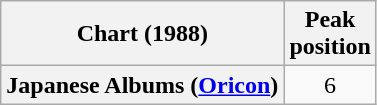<table class="wikitable plainrowheaders" style="text-align:center">
<tr>
<th scope="col">Chart (1988)</th>
<th scope="col">Peak<br> position</th>
</tr>
<tr>
<th scope="row">Japanese Albums (<a href='#'>Oricon</a>)</th>
<td>6</td>
</tr>
</table>
